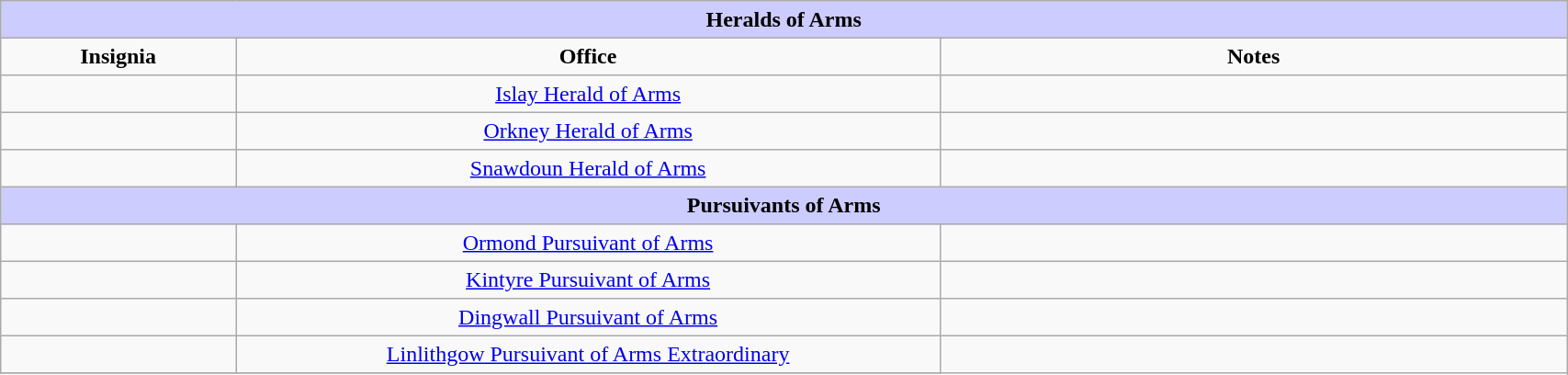<table width = "90%" border = 1 border="1" cellpadding="4" cellspacing="0" style="margin: 0.5em 1em 0.5em 0; background: #f9f9f9; border: 1px #aaa solid; border-collapse: collapse;">
<tr>
<td colspan = "4" bgcolor = "#ccccff" align="center"><strong>Heralds of Arms</strong></td>
</tr>
<tr>
<th style="width: 100px;">Insignia</th>
<th style="width: 45%;">Office</th>
<th style="width: 40%;">Notes</th>
</tr>
<tr>
<td align="center"></td>
<td style="text-align:center;"><a href='#'>Islay Herald of Arms</a></td>
<td></td>
</tr>
<tr>
<td align="center"></td>
<td style="text-align:center;"><a href='#'>Orkney Herald of Arms</a></td>
<td></td>
</tr>
<tr>
<td align="center"></td>
<td style="text-align:center;"><a href='#'>Snawdoun Herald of Arms</a></td>
<td></td>
</tr>
<tr>
<td colspan = "4" bgcolor = "#ccccff" align="center"><strong>Pursuivants of Arms</strong></td>
</tr>
<tr>
<td align="center"></td>
<td style="text-align:center;"><a href='#'>Ormond Pursuivant of Arms</a></td>
<td></td>
</tr>
<tr>
<td align="center"></td>
<td style="text-align:center;"><a href='#'>Kintyre Pursuivant of Arms</a></td>
<td></td>
</tr>
<tr>
<td align="center"></td>
<td style="text-align:center;"><a href='#'>Dingwall Pursuivant of Arms</a></td>
<td></td>
</tr>
<tr>
<td align="center"></td>
<td style="text-align:center;"><a href='#'>Linlithgow Pursuivant of Arms Extraordinary</a></td>
</tr>
<tr>
</tr>
</table>
